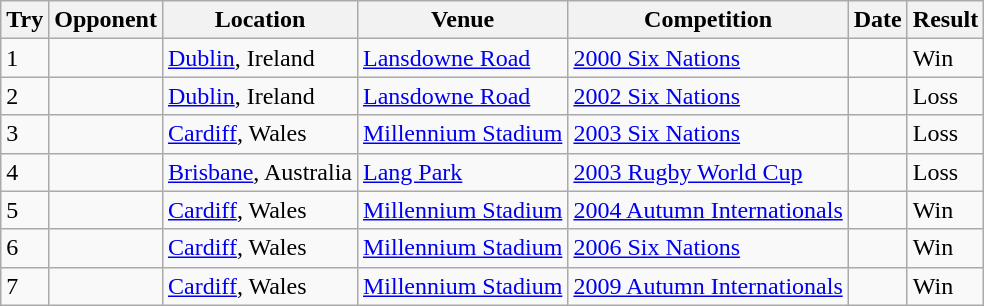<table class="wikitable sortable">
<tr>
<th>Try</th>
<th>Opponent</th>
<th>Location</th>
<th>Venue</th>
<th>Competition</th>
<th>Date</th>
<th>Result</th>
</tr>
<tr>
<td>1</td>
<td></td>
<td><a href='#'>Dublin</a>, Ireland</td>
<td><a href='#'>Lansdowne Road</a></td>
<td><a href='#'>2000 Six Nations</a></td>
<td></td>
<td>Win</td>
</tr>
<tr>
<td>2</td>
<td></td>
<td><a href='#'>Dublin</a>, Ireland</td>
<td><a href='#'>Lansdowne Road</a></td>
<td><a href='#'>2002 Six Nations</a></td>
<td></td>
<td>Loss</td>
</tr>
<tr>
<td>3</td>
<td></td>
<td><a href='#'>Cardiff</a>, Wales</td>
<td><a href='#'>Millennium Stadium</a></td>
<td><a href='#'>2003 Six Nations</a></td>
<td></td>
<td>Loss</td>
</tr>
<tr>
<td>4</td>
<td></td>
<td><a href='#'>Brisbane</a>, Australia</td>
<td><a href='#'>Lang Park</a></td>
<td><a href='#'>2003 Rugby World Cup</a></td>
<td></td>
<td>Loss</td>
</tr>
<tr>
<td>5</td>
<td></td>
<td><a href='#'>Cardiff</a>, Wales</td>
<td><a href='#'>Millennium Stadium</a></td>
<td><a href='#'>2004 Autumn Internationals</a></td>
<td></td>
<td>Win</td>
</tr>
<tr>
<td>6</td>
<td></td>
<td><a href='#'>Cardiff</a>, Wales</td>
<td><a href='#'>Millennium Stadium</a></td>
<td><a href='#'>2006 Six Nations</a></td>
<td></td>
<td>Win</td>
</tr>
<tr>
<td>7</td>
<td></td>
<td><a href='#'>Cardiff</a>, Wales</td>
<td><a href='#'>Millennium Stadium</a></td>
<td><a href='#'>2009 Autumn Internationals</a></td>
<td></td>
<td>Win</td>
</tr>
</table>
